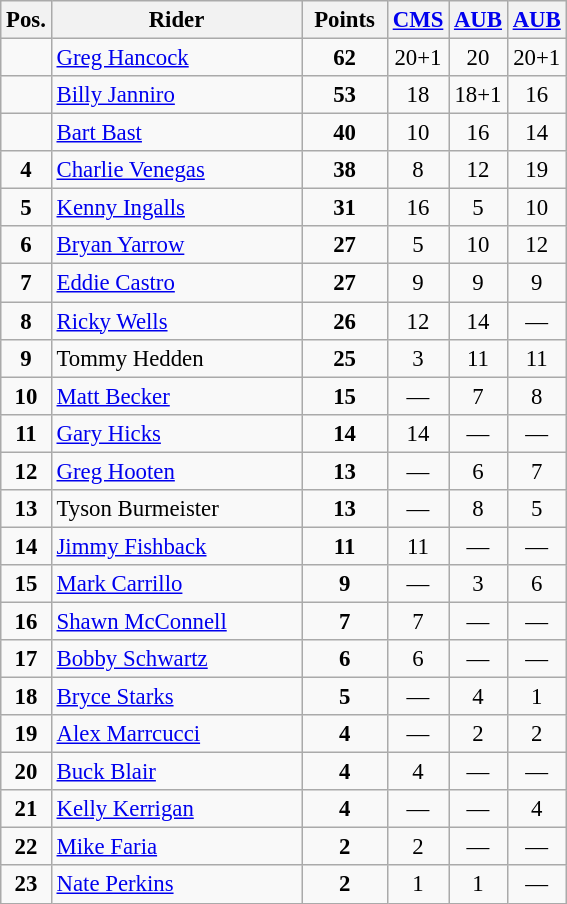<table class="wikitable" style="font-size: 95%">
<tr>
<th width=20px>Pos.</th>
<th width=160px>Rider</th>
<th width=50px>Points</th>
<th width=25px><a href='#'>CMS</a></th>
<th width=25px><a href='#'>AUB</a></th>
<th width=25px><a href='#'>AUB</a></th>
</tr>
<tr align="center">
<td></td>
<td align="left"><a href='#'>Greg Hancock</a></td>
<td><strong>62</strong></td>
<td>20+1</td>
<td>20</td>
<td>20+1</td>
</tr>
<tr align="center">
<td></td>
<td align="left"><a href='#'>Billy Janniro</a></td>
<td><strong>53</strong></td>
<td>18</td>
<td>18+1</td>
<td>16</td>
</tr>
<tr align="center">
<td></td>
<td align="left"><a href='#'>Bart Bast</a></td>
<td><strong>40</strong></td>
<td>10</td>
<td>16</td>
<td>14</td>
</tr>
<tr align="center">
<td><strong>4</strong></td>
<td align="left"><a href='#'>Charlie Venegas</a></td>
<td><strong>38</strong></td>
<td>8</td>
<td>12</td>
<td>19</td>
</tr>
<tr align="center">
<td><strong>5</strong></td>
<td align="left"><a href='#'>Kenny Ingalls</a></td>
<td><strong>31</strong></td>
<td>16</td>
<td>5</td>
<td>10</td>
</tr>
<tr align="center">
<td><strong>6</strong></td>
<td align="left"><a href='#'>Bryan Yarrow</a></td>
<td><strong>27</strong></td>
<td>5</td>
<td>10</td>
<td>12</td>
</tr>
<tr align="center">
<td><strong>7</strong></td>
<td align="left"><a href='#'>Eddie Castro</a></td>
<td><strong>27</strong></td>
<td>9</td>
<td>9</td>
<td>9</td>
</tr>
<tr align="center">
<td><strong>8</strong></td>
<td align="left"><a href='#'>Ricky Wells</a></td>
<td><strong>26</strong></td>
<td>12</td>
<td>14</td>
<td>—</td>
</tr>
<tr align="center">
<td><strong>9</strong></td>
<td align="left">Tommy Hedden</td>
<td><strong>25</strong></td>
<td>3</td>
<td>11</td>
<td>11</td>
</tr>
<tr align="center">
<td><strong>10</strong></td>
<td align="left"><a href='#'>Matt Becker</a></td>
<td><strong>15</strong></td>
<td>—</td>
<td>7</td>
<td>8</td>
</tr>
<tr align="center">
<td><strong>11</strong></td>
<td align="left"><a href='#'>Gary Hicks</a></td>
<td><strong>14</strong></td>
<td>14</td>
<td>—</td>
<td>—</td>
</tr>
<tr align="center">
<td><strong>12</strong></td>
<td align="left"><a href='#'>Greg Hooten</a></td>
<td><strong>13</strong></td>
<td>—</td>
<td>6</td>
<td>7</td>
</tr>
<tr align="center">
<td><strong>13</strong></td>
<td align="left">Tyson Burmeister</td>
<td><strong>13</strong></td>
<td>—</td>
<td>8</td>
<td>5</td>
</tr>
<tr align="center">
<td><strong>14</strong></td>
<td align="left"><a href='#'>Jimmy Fishback</a></td>
<td><strong>11</strong></td>
<td>11</td>
<td>—</td>
<td>—</td>
</tr>
<tr align="center">
<td><strong>15</strong></td>
<td align="left"><a href='#'>Mark Carrillo</a></td>
<td><strong>9</strong></td>
<td>—</td>
<td>3</td>
<td>6</td>
</tr>
<tr align="center">
<td><strong>16</strong></td>
<td align="left"><a href='#'>Shawn McConnell</a></td>
<td><strong>7</strong></td>
<td>7</td>
<td>—</td>
<td>—</td>
</tr>
<tr align="center">
<td><strong>17</strong></td>
<td align="left"><a href='#'>Bobby Schwartz</a></td>
<td><strong>6</strong></td>
<td>6</td>
<td>—</td>
<td>—</td>
</tr>
<tr align="center">
<td><strong>18</strong></td>
<td align="left"><a href='#'>Bryce Starks</a></td>
<td><strong>5</strong></td>
<td>—</td>
<td>4</td>
<td>1</td>
</tr>
<tr align="center">
<td><strong>19</strong></td>
<td align="left"><a href='#'>Alex Marrcucci</a></td>
<td><strong>4</strong></td>
<td>—</td>
<td>2</td>
<td>2</td>
</tr>
<tr align="center">
<td><strong>20</strong></td>
<td align="left"><a href='#'>Buck Blair</a></td>
<td><strong>4</strong></td>
<td>4</td>
<td>—</td>
<td>—</td>
</tr>
<tr align="center">
<td><strong>21</strong></td>
<td align="left"><a href='#'>Kelly Kerrigan</a></td>
<td><strong>4</strong></td>
<td>—</td>
<td>—</td>
<td>4</td>
</tr>
<tr align="center">
<td><strong>22</strong></td>
<td align="left"><a href='#'>Mike Faria</a></td>
<td><strong>2</strong></td>
<td>2</td>
<td>—</td>
<td>—</td>
</tr>
<tr align="center">
<td><strong>23</strong></td>
<td align="left"><a href='#'>Nate Perkins</a></td>
<td><strong>2</strong></td>
<td>1</td>
<td>1</td>
<td>—</td>
</tr>
</table>
